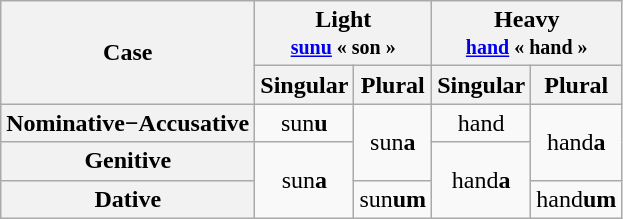<table class="wikitable" style="text-align:center">
<tr>
<th rowspan="2">Case</th>
<th colspan="2">Light<br><small><a href='#'>sunu</a> « son »</small></th>
<th colspan="2">Heavy<br><small><a href='#'>hand</a> « hand »</small></th>
</tr>
<tr>
<th>Singular</th>
<th>Plural</th>
<th>Singular</th>
<th>Plural</th>
</tr>
<tr>
<th>Nominative−Accusative</th>
<td>sun<strong>u</strong></td>
<td rowspan="2">sun<strong>a</strong></td>
<td>hand</td>
<td rowspan="2">hand<strong>a</strong></td>
</tr>
<tr>
<th>Genitive</th>
<td rowspan="2">sun<strong>a</strong></td>
<td rowspan="2">hand<strong>a</strong></td>
</tr>
<tr>
<th>Dative</th>
<td>sun<strong>um</strong></td>
<td>hand<strong>um</strong></td>
</tr>
</table>
